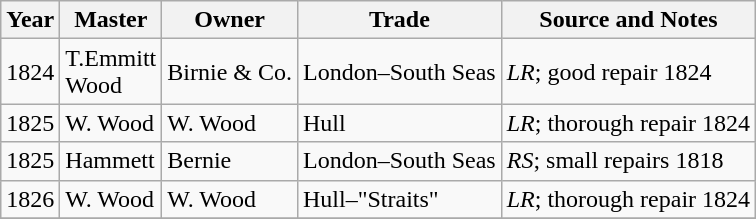<table class="sortable wikitable">
<tr>
<th>Year</th>
<th>Master</th>
<th>Owner</th>
<th>Trade</th>
<th>Source and Notes</th>
</tr>
<tr>
<td>1824</td>
<td>T.Emmitt<br>Wood</td>
<td>Birnie & Co.</td>
<td>London–South Seas</td>
<td><em>LR</em>; good repair 1824</td>
</tr>
<tr>
<td>1825</td>
<td>W. Wood</td>
<td>W. Wood</td>
<td>Hull</td>
<td><em>LR</em>; thorough repair 1824</td>
</tr>
<tr>
<td>1825</td>
<td>Hammett</td>
<td>Bernie</td>
<td>London–South Seas</td>
<td><em>RS</em>; small repairs 1818</td>
</tr>
<tr>
<td>1826</td>
<td>W. Wood</td>
<td>W. Wood</td>
<td>Hull–"Straits"</td>
<td><em>LR</em>; thorough repair 1824</td>
</tr>
<tr>
</tr>
</table>
